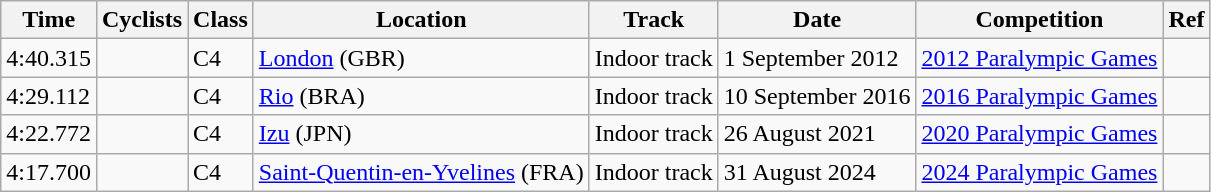<table class="wikitable">
<tr align="left">
<th>Time</th>
<th>Cyclists</th>
<th>Class</th>
<th>Location</th>
<th>Track</th>
<th>Date</th>
<th>Competition</th>
<th>Ref</th>
</tr>
<tr>
<td>4:40.315</td>
<td></td>
<td>C4</td>
<td><a href='#'>London</a> (GBR)</td>
<td>Indoor track</td>
<td>1 September 2012</td>
<td><a href='#'>2012 Paralympic Games</a></td>
<td></td>
</tr>
<tr>
<td>4:29.112</td>
<td></td>
<td>C4</td>
<td><a href='#'>Rio</a> (BRA)</td>
<td>Indoor track</td>
<td>10 September 2016</td>
<td><a href='#'>2016 Paralympic Games</a></td>
<td></td>
</tr>
<tr>
<td>4:22.772</td>
<td></td>
<td>C4</td>
<td><a href='#'>Izu</a> (JPN)</td>
<td>Indoor track</td>
<td>26 August 2021</td>
<td><a href='#'>2020 Paralympic Games</a></td>
<td></td>
</tr>
<tr>
<td>4:17.700</td>
<td></td>
<td>C4</td>
<td><a href='#'>Saint-Quentin-en-Yvelines</a> (FRA)</td>
<td>Indoor track</td>
<td>31 August 2024</td>
<td><a href='#'>2024 Paralympic Games</a></td>
<td></td>
</tr>
</table>
